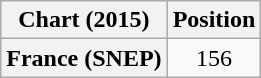<table class="wikitable plainrowheaders" style="text-align:center;">
<tr>
<th scope="col">Chart (2015)</th>
<th scope="col">Position</th>
</tr>
<tr>
<th scope="row">France (SNEP)</th>
<td>156</td>
</tr>
</table>
